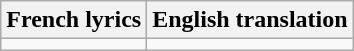<table class="wikitable">
<tr>
<th>French lyrics</th>
<th>English translation</th>
</tr>
<tr style="vertical-align:top; white-space:nowrap;">
<td></td>
<td></td>
</tr>
</table>
